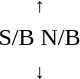<table style="text-align:center;">
<tr>
<td><small>  ↑ </small></td>
</tr>
<tr>
<td><span>S/B</span>   <span>N/B</span></td>
</tr>
<tr>
<td><small> ↓  </small></td>
</tr>
</table>
